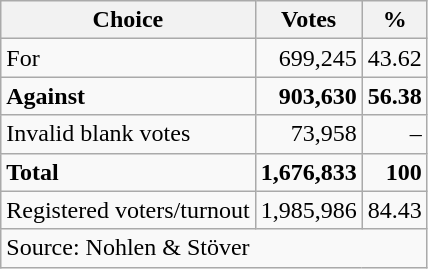<table class=wikitable style=text-align:right>
<tr>
<th>Choice</th>
<th>Votes</th>
<th>%</th>
</tr>
<tr>
<td align=left>For</td>
<td>699,245</td>
<td>43.62</td>
</tr>
<tr>
<td align=left><strong>Against</strong></td>
<td><strong>903,630</strong></td>
<td><strong>56.38</strong></td>
</tr>
<tr>
<td align=left>Invalid blank votes</td>
<td>73,958</td>
<td>–</td>
</tr>
<tr>
<td align=left><strong>Total</strong></td>
<td><strong>1,676,833</strong></td>
<td><strong>100</strong></td>
</tr>
<tr>
<td align=left>Registered voters/turnout</td>
<td>1,985,986</td>
<td>84.43</td>
</tr>
<tr>
<td align=left colspan=3>Source: Nohlen & Stöver</td>
</tr>
</table>
